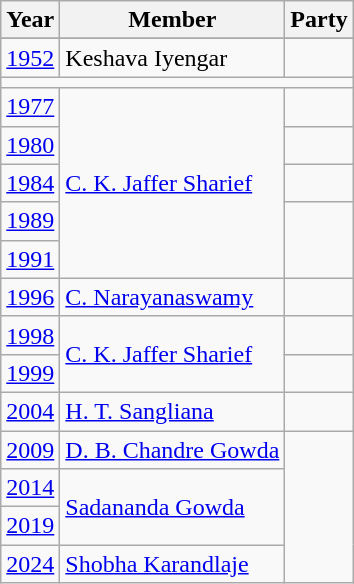<table class="wikitable sortable">
<tr>
<th>Year</th>
<th>Member</th>
<th colspan="2">Party</th>
</tr>
<tr>
</tr>
<tr>
<td><a href='#'>1952</a></td>
<td>Keshava Iyengar</td>
<td></td>
</tr>
<tr>
<td colspan="4"></td>
</tr>
<tr>
<td><a href='#'>1977</a></td>
<td rowspan="5"><a href='#'>C. K. Jaffer Sharief</a></td>
<td></td>
</tr>
<tr>
<td><a href='#'>1980</a></td>
<td></td>
</tr>
<tr>
<td><a href='#'>1984</a></td>
<td></td>
</tr>
<tr>
<td><a href='#'>1989</a></td>
</tr>
<tr>
<td><a href='#'>1991</a></td>
</tr>
<tr>
<td><a href='#'>1996</a></td>
<td><a href='#'>C. Narayanaswamy</a></td>
<td></td>
</tr>
<tr>
<td><a href='#'>1998</a></td>
<td rowspan="2"><a href='#'>C. K. Jaffer Sharief</a></td>
<td></td>
</tr>
<tr>
<td><a href='#'>1999</a></td>
</tr>
<tr>
<td><a href='#'>2004</a></td>
<td><a href='#'>H. T. Sangliana</a></td>
<td></td>
</tr>
<tr>
<td><a href='#'>2009</a></td>
<td><a href='#'>D. B. Chandre Gowda</a></td>
</tr>
<tr>
<td><a href='#'>2014</a></td>
<td rowspan="2"><a href='#'>Sadananda Gowda</a></td>
</tr>
<tr>
<td><a href='#'>2019</a></td>
</tr>
<tr>
<td><a href='#'>2024</a></td>
<td><a href='#'>Shobha Karandlaje</a></td>
</tr>
</table>
